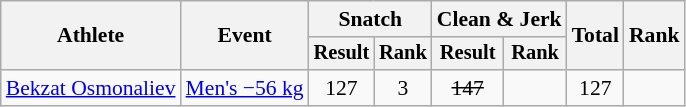<table class="wikitable" style="font-size:90%">
<tr>
<th rowspan="2">Athlete</th>
<th rowspan="2">Event</th>
<th colspan="2">Snatch</th>
<th colspan="2">Clean & Jerk</th>
<th rowspan="2">Total</th>
<th rowspan="2">Rank</th>
</tr>
<tr style="font-size:95%">
<th>Result</th>
<th>Rank</th>
<th>Result</th>
<th>Rank</th>
</tr>
<tr align=center>
<td align=left><a href='#'>Bekzat Osmonaliev</a></td>
<td align=left><a href='#'>Men's −56 kg</a></td>
<td>127</td>
<td>3</td>
<td><s>147</s></td>
<td></td>
<td>127</td>
<td></td>
</tr>
</table>
